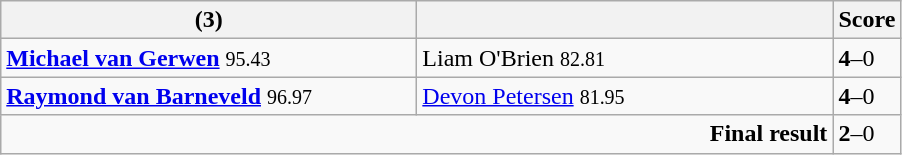<table class="wikitable">
<tr>
<th width=270><strong></strong> (3)</th>
<th width=270></th>
<th>Score</th>
</tr>
<tr>
<td><strong><a href='#'>Michael van Gerwen</a></strong> <small><span>95.43</span></small></td>
<td>Liam O'Brien <small><span>82.81</span></small></td>
<td><strong>4</strong>–0</td>
</tr>
<tr>
<td><strong><a href='#'>Raymond van Barneveld</a></strong> <small><span>96.97</span></small></td>
<td><a href='#'>Devon Petersen</a> <small><span>81.95</span></small></td>
<td><strong>4</strong>–0</td>
</tr>
<tr>
<td colspan="2" align="right"><strong>Final result</strong></td>
<td><strong>2</strong>–0</td>
</tr>
</table>
